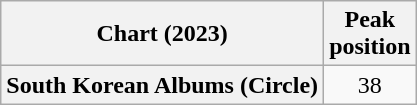<table class="wikitable plainrowheaders" style="text-align:center">
<tr>
<th scope="col">Chart (2023)</th>
<th scope="col">Peak<br>position</th>
</tr>
<tr>
<th scope="row">South Korean Albums (Circle)</th>
<td>38</td>
</tr>
</table>
